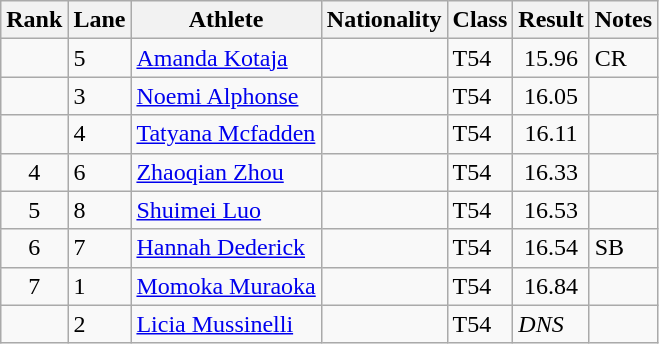<table class="wikitable sortable" style="text-align:left">
<tr>
<th>Rank</th>
<th>Lane</th>
<th>Athlete</th>
<th>Nationality</th>
<th>Class</th>
<th>Result</th>
<th>Notes</th>
</tr>
<tr>
<td align=center></td>
<td>5</td>
<td><a href='#'>Amanda Kotaja</a></td>
<td></td>
<td>T54</td>
<td align=center>15.96</td>
<td>CR</td>
</tr>
<tr>
<td align=center></td>
<td>3</td>
<td><a href='#'>Noemi Alphonse</a></td>
<td></td>
<td>T54</td>
<td align=center>16.05</td>
<td></td>
</tr>
<tr>
<td align=center></td>
<td>4</td>
<td><a href='#'>Tatyana Mcfadden</a></td>
<td></td>
<td>T54</td>
<td align=center>16.11</td>
<td></td>
</tr>
<tr>
<td align=center>4</td>
<td>6</td>
<td><a href='#'>Zhaoqian Zhou</a></td>
<td></td>
<td>T54</td>
<td align=center>16.33</td>
<td></td>
</tr>
<tr>
<td align=center>5</td>
<td>8</td>
<td><a href='#'>Shuimei Luo</a></td>
<td></td>
<td>T54</td>
<td align=center>16.53</td>
<td></td>
</tr>
<tr>
<td align=center>6</td>
<td>7</td>
<td><a href='#'>Hannah Dederick</a></td>
<td></td>
<td>T54</td>
<td align=center>16.54</td>
<td>SB</td>
</tr>
<tr>
<td align=center>7</td>
<td>1</td>
<td><a href='#'>Momoka Muraoka</a></td>
<td></td>
<td>T54</td>
<td align=center>16.84</td>
<td></td>
</tr>
<tr>
<td></td>
<td>2</td>
<td><a href='#'>Licia Mussinelli</a></td>
<td></td>
<td>T54</td>
<td><em>DNS</em></td>
<td></td>
</tr>
</table>
